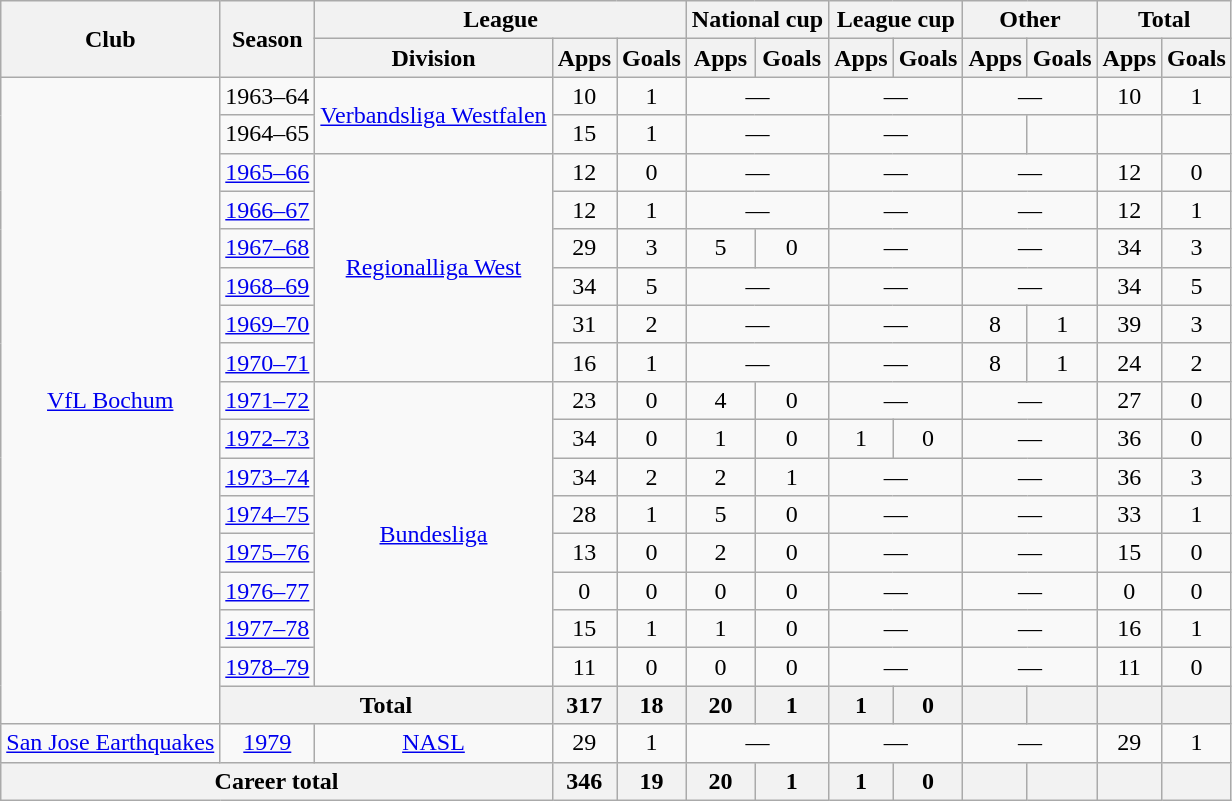<table class="wikitable" style="text-align:center">
<tr>
<th rowspan="2">Club</th>
<th rowspan="2">Season</th>
<th colspan="3">League</th>
<th colspan="2">National cup</th>
<th colspan="2">League cup</th>
<th colspan="2">Other</th>
<th colspan="2">Total</th>
</tr>
<tr>
<th>Division</th>
<th>Apps</th>
<th>Goals</th>
<th>Apps</th>
<th>Goals</th>
<th>Apps</th>
<th>Goals</th>
<th>Apps</th>
<th>Goals</th>
<th>Apps</th>
<th>Goals</th>
</tr>
<tr>
<td rowspan="17"><a href='#'>VfL Bochum</a></td>
<td>1963–64</td>
<td rowspan="2"><a href='#'>Verbandsliga Westfalen</a></td>
<td>10</td>
<td>1</td>
<td colspan="2">—</td>
<td colspan="2">—</td>
<td colspan="2">—</td>
<td>10</td>
<td>1</td>
</tr>
<tr>
<td>1964–65</td>
<td>15</td>
<td>1</td>
<td colspan="2">—</td>
<td colspan="2">—</td>
<td></td>
<td></td>
<td></td>
<td></td>
</tr>
<tr>
<td><a href='#'>1965–66</a></td>
<td rowspan="6"><a href='#'>Regionalliga West</a></td>
<td>12</td>
<td>0</td>
<td colspan="2">—</td>
<td colspan="2">—</td>
<td colspan="2">—</td>
<td>12</td>
<td>0</td>
</tr>
<tr>
<td><a href='#'>1966–67</a></td>
<td>12</td>
<td>1</td>
<td colspan="2">—</td>
<td colspan="2">—</td>
<td colspan="2">—</td>
<td>12</td>
<td>1</td>
</tr>
<tr>
<td><a href='#'>1967–68</a></td>
<td>29</td>
<td>3</td>
<td>5</td>
<td>0</td>
<td colspan="2">—</td>
<td colspan="2">—</td>
<td>34</td>
<td>3</td>
</tr>
<tr>
<td><a href='#'>1968–69</a></td>
<td>34</td>
<td>5</td>
<td colspan="2">—</td>
<td colspan="2">—</td>
<td colspan="2">—</td>
<td>34</td>
<td>5</td>
</tr>
<tr>
<td><a href='#'>1969–70</a></td>
<td>31</td>
<td>2</td>
<td colspan="2">—</td>
<td colspan="2">—</td>
<td>8</td>
<td>1</td>
<td>39</td>
<td>3</td>
</tr>
<tr>
<td><a href='#'>1970–71</a></td>
<td>16</td>
<td>1</td>
<td colspan="2">—</td>
<td colspan="2">—</td>
<td>8</td>
<td>1</td>
<td>24</td>
<td>2</td>
</tr>
<tr>
<td><a href='#'>1971–72</a></td>
<td rowspan="8"><a href='#'>Bundesliga</a></td>
<td>23</td>
<td>0</td>
<td>4</td>
<td>0</td>
<td colspan="2">—</td>
<td colspan="2">—</td>
<td>27</td>
<td>0</td>
</tr>
<tr>
<td><a href='#'>1972–73</a></td>
<td>34</td>
<td>0</td>
<td>1</td>
<td>0</td>
<td>1</td>
<td>0</td>
<td colspan="2">—</td>
<td>36</td>
<td>0</td>
</tr>
<tr>
<td><a href='#'>1973–74</a></td>
<td>34</td>
<td>2</td>
<td>2</td>
<td>1</td>
<td colspan="2">—</td>
<td colspan="2">—</td>
<td>36</td>
<td>3</td>
</tr>
<tr>
<td><a href='#'>1974–75</a></td>
<td>28</td>
<td>1</td>
<td>5</td>
<td>0</td>
<td colspan="2">—</td>
<td colspan="2">—</td>
<td>33</td>
<td>1</td>
</tr>
<tr>
<td><a href='#'>1975–76</a></td>
<td>13</td>
<td>0</td>
<td>2</td>
<td>0</td>
<td colspan="2">—</td>
<td colspan="2">—</td>
<td>15</td>
<td>0</td>
</tr>
<tr>
<td><a href='#'>1976–77</a></td>
<td>0</td>
<td>0</td>
<td>0</td>
<td>0</td>
<td colspan="2">—</td>
<td colspan="2">—</td>
<td>0</td>
<td>0</td>
</tr>
<tr>
<td><a href='#'>1977–78</a></td>
<td>15</td>
<td>1</td>
<td>1</td>
<td>0</td>
<td colspan="2">—</td>
<td colspan="2">—</td>
<td>16</td>
<td>1</td>
</tr>
<tr>
<td><a href='#'>1978–79</a></td>
<td>11</td>
<td>0</td>
<td>0</td>
<td>0</td>
<td colspan="2">—</td>
<td colspan="2">—</td>
<td>11</td>
<td>0</td>
</tr>
<tr>
<th colspan="2">Total</th>
<th>317</th>
<th>18</th>
<th>20</th>
<th>1</th>
<th>1</th>
<th>0</th>
<th></th>
<th></th>
<th></th>
<th></th>
</tr>
<tr>
<td><a href='#'>San Jose Earthquakes</a></td>
<td><a href='#'>1979</a></td>
<td><a href='#'>NASL</a></td>
<td>29</td>
<td>1</td>
<td colspan="2">—</td>
<td colspan="2">—</td>
<td colspan="2">—</td>
<td>29</td>
<td>1</td>
</tr>
<tr>
<th colspan="3">Career total</th>
<th>346</th>
<th>19</th>
<th>20</th>
<th>1</th>
<th>1</th>
<th>0</th>
<th></th>
<th></th>
<th></th>
<th></th>
</tr>
</table>
